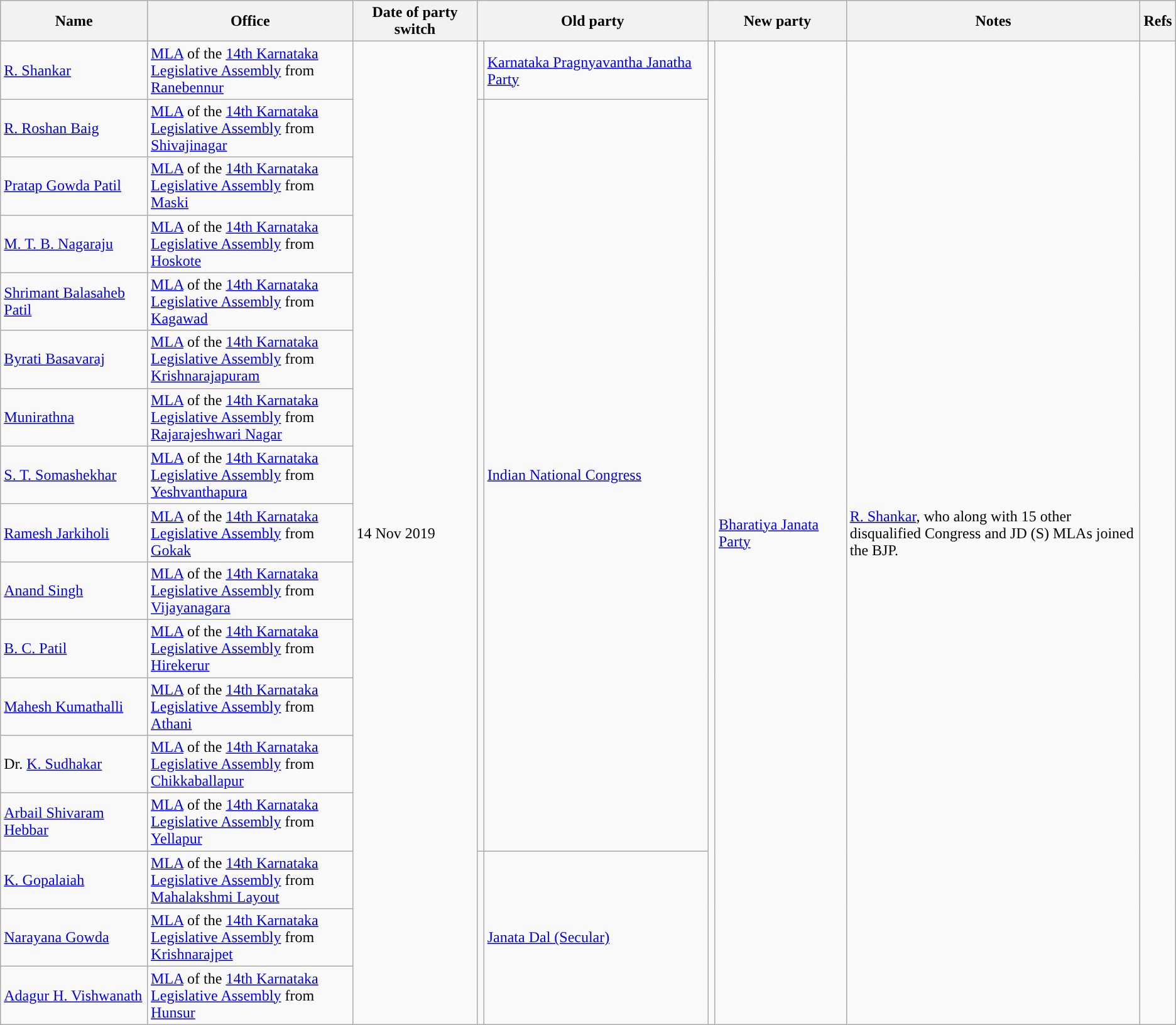<table class="wikitable sortable">
<tr>
<th style="min-width: 10%; width: 12.5%; max-width: 12.5%;">Name</th>
<th style="min-width: 10%; width: 17.5%; max-width: 20%;">Office</th>
<th style="min-width: 10%;">Date of party switch</th>
<th colspan="2">Old party</th>
<th colspan="2">New party</th>
<th style="min-width: 10%; width: 25%; max-width: 35%;">Notes</th>
<th style="min-width: 1em; width: 2.5%; max-width: 5%;">Refs</th>
</tr>
<tr>
<td><a href='#'>R. Shankar</a></td>
<td><a href='#'>MLA</a> of the <a href='#'>14th Karnataka Legislative Assembly</a> from <a href='#'>Ranebennur</a></td>
<td rowspan="17">14 Nov 2019</td>
<td style="background-color: "></td>
<td><a href='#'>Karnataka Pragnyavantha Janatha Party</a></td>
<td rowspan="17" style="background-color: "></td>
<td rowspan="17"><a href='#'>Bharatiya Janata Party</a></td>
<td rowspan="17"><a href='#'>R. Shankar</a>, who along with 15 other disqualified Congress and JD (S) MLAs joined the BJP.</td>
<td rowspan="17"></td>
</tr>
<tr>
<td><a href='#'>R. Roshan Baig</a></td>
<td><a href='#'>MLA</a> of the <a href='#'>14th Karnataka Legislative Assembly</a> from <a href='#'>Shivajinagar</a></td>
<td rowspan="13" style="background-color: "></td>
<td rowspan="13"><a href='#'>Indian National Congress</a></td>
</tr>
<tr>
<td><a href='#'>Pratap Gowda Patil</a></td>
<td><a href='#'>MLA</a> of the <a href='#'>14th Karnataka Legislative Assembly</a> from <a href='#'>Maski</a></td>
</tr>
<tr>
<td><a href='#'>M. T. B. Nagaraju</a></td>
<td><a href='#'>MLA</a> of the <a href='#'>14th Karnataka Legislative Assembly</a> from <a href='#'>Hoskote</a></td>
</tr>
<tr>
<td><a href='#'>Shrimant Balasaheb Patil</a></td>
<td><a href='#'>MLA</a> of the <a href='#'>14th Karnataka Legislative Assembly</a> from <a href='#'>Kagawad</a></td>
</tr>
<tr>
<td><a href='#'>Byrati Basavaraj</a></td>
<td><a href='#'>MLA</a> of the <a href='#'>14th Karnataka Legislative Assembly</a> from <a href='#'>Krishnarajapuram</a></td>
</tr>
<tr>
<td><a href='#'>Munirathna</a></td>
<td><a href='#'>MLA</a> of the <a href='#'>14th Karnataka Legislative Assembly</a> from <a href='#'>Rajarajeshwari Nagar</a></td>
</tr>
<tr>
<td><a href='#'>S. T. Somashekhar</a></td>
<td><a href='#'>MLA</a> of the <a href='#'>14th Karnataka Legislative Assembly</a> from <a href='#'>Yeshvanthapura</a></td>
</tr>
<tr>
<td><a href='#'>Ramesh Jarkiholi</a></td>
<td><a href='#'>MLA</a> of the <a href='#'>14th Karnataka Legislative Assembly</a> from <a href='#'>Gokak</a></td>
</tr>
<tr>
<td><a href='#'>Anand Singh</a></td>
<td><a href='#'>MLA</a> of the <a href='#'>14th Karnataka Legislative Assembly</a> from <a href='#'>Vijayanagara</a></td>
</tr>
<tr>
<td><a href='#'>B. C. Patil</a></td>
<td><a href='#'>MLA</a> of the <a href='#'>14th Karnataka Legislative Assembly</a> from <a href='#'>Hirekerur</a></td>
</tr>
<tr>
<td><a href='#'>Mahesh Kumathalli</a></td>
<td><a href='#'>MLA</a> of the <a href='#'>14th Karnataka Legislative Assembly</a> from <a href='#'>Athani</a></td>
</tr>
<tr>
<td>Dr. <a href='#'>K. Sudhakar</a></td>
<td><a href='#'>MLA</a> of the <a href='#'>14th Karnataka Legislative Assembly</a> from <a href='#'>Chikkaballapur</a></td>
</tr>
<tr>
<td><a href='#'>Arbail Shivaram Hebbar</a></td>
<td><a href='#'>MLA</a> of the <a href='#'>14th Karnataka Legislative Assembly</a> from <a href='#'>Yellapur</a></td>
</tr>
<tr>
<td><a href='#'>K. Gopalaiah</a></td>
<td><a href='#'>MLA</a> of the <a href='#'>14th Karnataka Legislative Assembly</a> from <a href='#'>Mahalakshmi Layout</a></td>
<td rowspan="3" style="background-color: "></td>
<td rowspan="3"><a href='#'>Janata Dal (Secular)</a></td>
</tr>
<tr>
<td><a href='#'>Narayana Gowda</a></td>
<td><a href='#'>MLA</a> of the <a href='#'>14th Karnataka Legislative Assembly</a> from <a href='#'>Krishnarajpet</a></td>
</tr>
<tr>
<td><a href='#'>Adagur H. Vishwanath</a></td>
<td><a href='#'>MLA</a> of the <a href='#'>14th Karnataka Legislative Assembly</a> from <a href='#'>Hunsur</a></td>
</tr>
</table>
